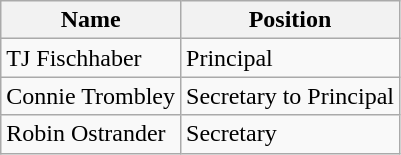<table class="wikitable">
<tr>
<th>Name</th>
<th>Position</th>
</tr>
<tr>
<td>TJ Fischhaber</td>
<td>Principal</td>
</tr>
<tr>
<td>Connie Trombley</td>
<td>Secretary to Principal</td>
</tr>
<tr>
<td>Robin Ostrander</td>
<td>Secretary</td>
</tr>
</table>
